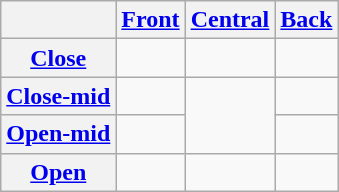<table class="wikitable" style="text-align:center">
<tr>
<th></th>
<th><a href='#'>Front</a></th>
<th><a href='#'>Central</a></th>
<th><a href='#'>Back</a></th>
</tr>
<tr>
<th><a href='#'>Close</a></th>
<td> </td>
<td></td>
<td> </td>
</tr>
<tr>
<th><a href='#'>Close-mid</a></th>
<td> </td>
<td rowspan="2"></td>
<td> </td>
</tr>
<tr>
<th><a href='#'>Open-mid</a></th>
<td> </td>
<td> </td>
</tr>
<tr>
<th><a href='#'>Open</a></th>
<td></td>
<td> </td>
<td></td>
</tr>
</table>
